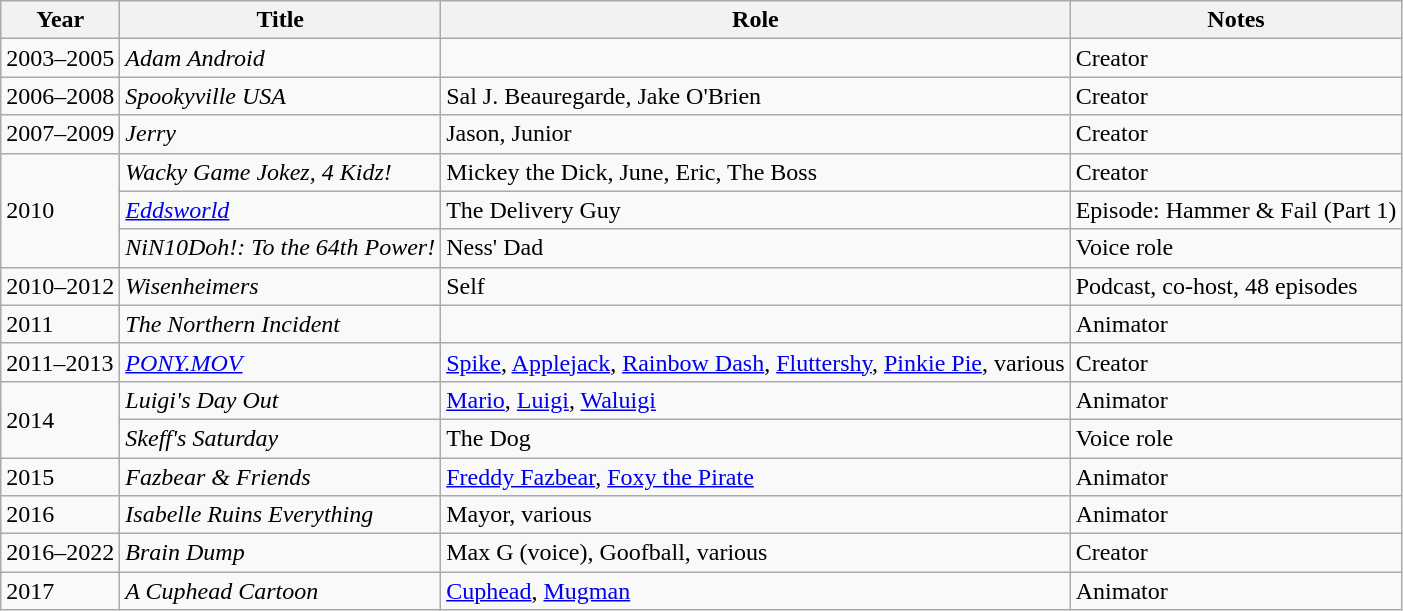<table class="wikitable">
<tr>
<th>Year</th>
<th>Title</th>
<th>Role</th>
<th>Notes</th>
</tr>
<tr>
<td>2003–2005</td>
<td><em>Adam Android</em></td>
<td></td>
<td>Creator</td>
</tr>
<tr>
<td>2006–2008</td>
<td><em>Spookyville USA</em></td>
<td>Sal J. Beauregarde, Jake O'Brien</td>
<td>Creator</td>
</tr>
<tr>
<td>2007–2009</td>
<td><em>Jerry</em></td>
<td>Jason, Junior</td>
<td>Creator</td>
</tr>
<tr>
<td rowspan="3">2010</td>
<td><em>Wacky Game Jokez, 4 Kidz!</em></td>
<td>Mickey the Dick, June, Eric, The Boss</td>
<td>Creator</td>
</tr>
<tr>
<td><em><a href='#'>Eddsworld</a></em></td>
<td>The Delivery Guy</td>
<td>Episode: Hammer & Fail (Part 1)</td>
</tr>
<tr>
<td><em>NiN10Doh!: To the 64th Power!</em></td>
<td>Ness' Dad</td>
<td>Voice role</td>
</tr>
<tr>
<td>2010–2012</td>
<td><em>Wisenheimers</em></td>
<td>Self</td>
<td>Podcast, co-host, 48 episodes</td>
</tr>
<tr>
<td>2011</td>
<td><em>The Northern Incident</em></td>
<td></td>
<td>Animator</td>
</tr>
<tr>
<td>2011–2013</td>
<td><em><a href='#'>PONY.MOV</a></em></td>
<td><a href='#'>Spike</a>, <a href='#'>Applejack</a>, <a href='#'>Rainbow Dash</a>, <a href='#'>Fluttershy</a>, <a href='#'>Pinkie Pie</a>, various</td>
<td>Creator</td>
</tr>
<tr>
<td rowspan="2">2014</td>
<td><em>Luigi's Day Out</em></td>
<td><a href='#'>Mario</a>, <a href='#'>Luigi</a>, <a href='#'>Waluigi</a></td>
<td>Animator</td>
</tr>
<tr>
<td><em>Skeff's Saturday</em></td>
<td>The Dog</td>
<td>Voice role</td>
</tr>
<tr>
<td>2015</td>
<td><em>Fazbear & Friends</em></td>
<td><a href='#'>Freddy Fazbear</a>, <a href='#'>Foxy the Pirate</a></td>
<td>Animator</td>
</tr>
<tr>
<td>2016</td>
<td><em>Isabelle Ruins Everything</em></td>
<td>Mayor, various</td>
<td>Animator</td>
</tr>
<tr>
<td>2016–2022</td>
<td><em>Brain Dump</em></td>
<td>Max G (voice), Goofball, various</td>
<td>Creator</td>
</tr>
<tr>
<td>2017</td>
<td><em>A Cuphead Cartoon</em></td>
<td><a href='#'>Cuphead</a>, <a href='#'>Mugman</a></td>
<td>Animator</td>
</tr>
</table>
